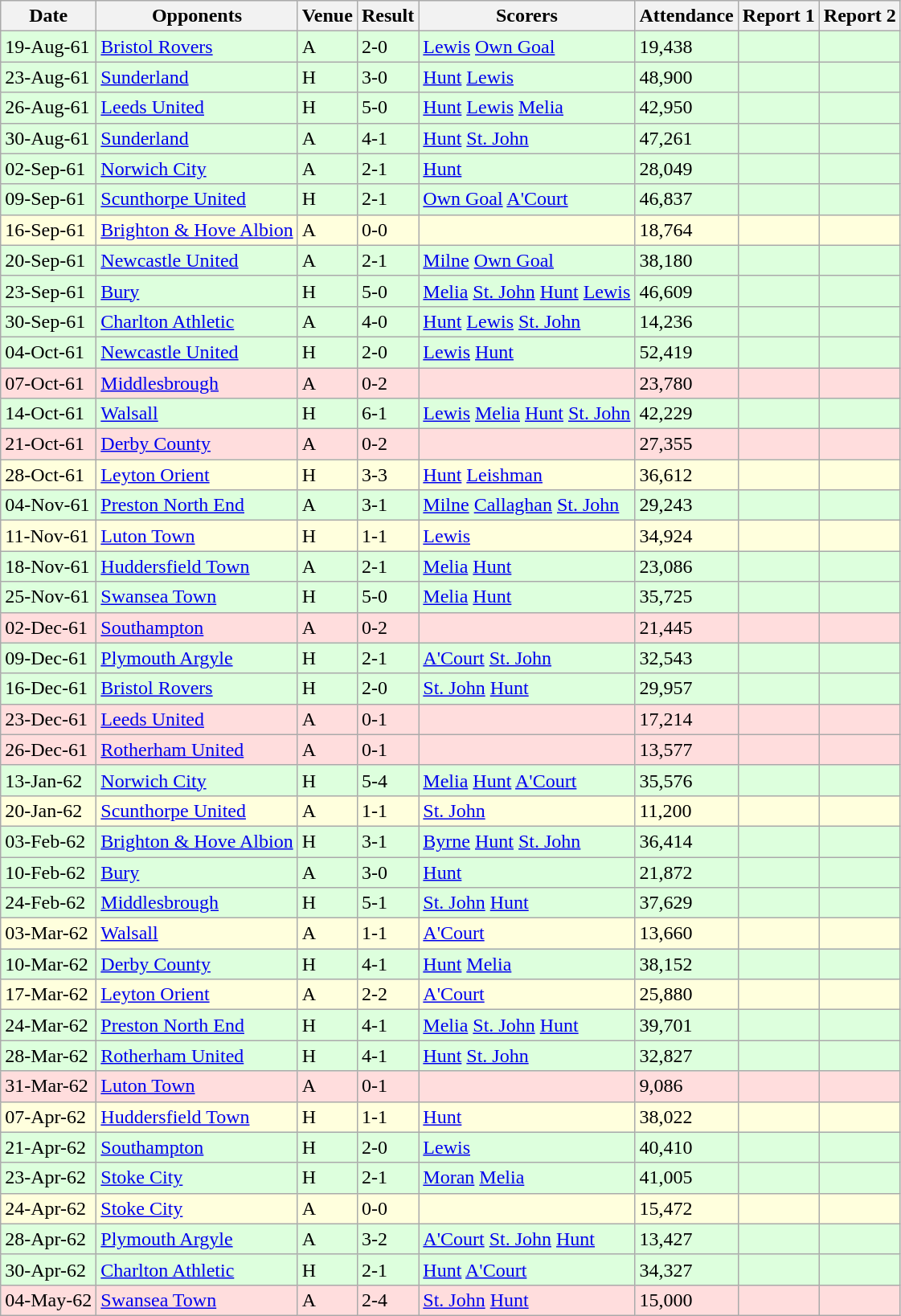<table class=wikitable>
<tr>
<th>Date</th>
<th>Opponents</th>
<th>Venue</th>
<th>Result</th>
<th>Scorers</th>
<th>Attendance</th>
<th>Report 1</th>
<th>Report 2</th>
</tr>
<tr bgcolor="#ddffdd">
<td>19-Aug-61</td>
<td><a href='#'>Bristol Rovers</a></td>
<td>A</td>
<td>2-0</td>
<td><a href='#'>Lewis</a>  <a href='#'>Own Goal</a> </td>
<td>19,438</td>
<td></td>
<td></td>
</tr>
<tr bgcolor="#ddffdd">
<td>23-Aug-61</td>
<td><a href='#'>Sunderland</a></td>
<td>H</td>
<td>3-0</td>
<td><a href='#'>Hunt</a>  <a href='#'>Lewis</a> </td>
<td>48,900</td>
<td></td>
<td></td>
</tr>
<tr bgcolor="#ddffdd">
<td>26-Aug-61</td>
<td><a href='#'>Leeds United</a></td>
<td>H</td>
<td>5-0</td>
<td><a href='#'>Hunt</a>  <a href='#'>Lewis</a>  <a href='#'>Melia</a> </td>
<td>42,950</td>
<td></td>
<td></td>
</tr>
<tr bgcolor="#ddffdd">
<td>30-Aug-61</td>
<td><a href='#'>Sunderland</a></td>
<td>A</td>
<td>4-1</td>
<td><a href='#'>Hunt</a>  <a href='#'>St. John</a> </td>
<td>47,261</td>
<td></td>
<td></td>
</tr>
<tr bgcolor="#ddffdd">
<td>02-Sep-61</td>
<td><a href='#'>Norwich City</a></td>
<td>A</td>
<td>2-1</td>
<td><a href='#'>Hunt</a> </td>
<td>28,049</td>
<td></td>
<td></td>
</tr>
<tr bgcolor="#ddffdd">
<td>09-Sep-61</td>
<td><a href='#'>Scunthorpe United</a></td>
<td>H</td>
<td>2-1</td>
<td><a href='#'>Own Goal</a>  <a href='#'>A'Court</a> </td>
<td>46,837</td>
<td></td>
<td></td>
</tr>
<tr bgcolor="#ffffdd">
<td>16-Sep-61</td>
<td><a href='#'>Brighton & Hove Albion</a></td>
<td>A</td>
<td>0-0</td>
<td></td>
<td>18,764</td>
<td></td>
<td></td>
</tr>
<tr bgcolor="#ddffdd">
<td>20-Sep-61</td>
<td><a href='#'>Newcastle United</a></td>
<td>A</td>
<td>2-1</td>
<td><a href='#'>Milne</a>  <a href='#'>Own Goal</a> </td>
<td>38,180</td>
<td></td>
<td></td>
</tr>
<tr bgcolor="#ddffdd">
<td>23-Sep-61</td>
<td><a href='#'>Bury</a></td>
<td>H</td>
<td>5-0</td>
<td><a href='#'>Melia</a>  <a href='#'>St. John</a>  <a href='#'>Hunt</a>  <a href='#'>Lewis</a> </td>
<td>46,609</td>
<td></td>
<td></td>
</tr>
<tr bgcolor="#ddffdd">
<td>30-Sep-61</td>
<td><a href='#'>Charlton Athletic</a></td>
<td>A</td>
<td>4-0</td>
<td><a href='#'>Hunt</a>  <a href='#'>Lewis</a>  <a href='#'>St. John</a> </td>
<td>14,236</td>
<td></td>
<td></td>
</tr>
<tr bgcolor="#ddffdd">
<td>04-Oct-61</td>
<td><a href='#'>Newcastle United</a></td>
<td>H</td>
<td>2-0</td>
<td><a href='#'>Lewis</a>  <a href='#'>Hunt</a> </td>
<td>52,419</td>
<td></td>
<td></td>
</tr>
<tr bgcolor="#ffdddd">
<td>07-Oct-61</td>
<td><a href='#'>Middlesbrough</a></td>
<td>A</td>
<td>0-2</td>
<td></td>
<td>23,780</td>
<td></td>
<td></td>
</tr>
<tr bgcolor="#ddffdd">
<td>14-Oct-61</td>
<td><a href='#'>Walsall</a></td>
<td>H</td>
<td>6-1</td>
<td><a href='#'>Lewis</a>  <a href='#'>Melia</a>  <a href='#'>Hunt</a>  <a href='#'>St. John</a> </td>
<td>42,229</td>
<td></td>
<td></td>
</tr>
<tr bgcolor="#ffdddd">
<td>21-Oct-61</td>
<td><a href='#'>Derby County</a></td>
<td>A</td>
<td>0-2</td>
<td></td>
<td>27,355</td>
<td></td>
<td></td>
</tr>
<tr bgcolor="#ffffdd">
<td>28-Oct-61</td>
<td><a href='#'>Leyton Orient</a></td>
<td>H</td>
<td>3-3</td>
<td><a href='#'>Hunt</a>  <a href='#'>Leishman</a> </td>
<td>36,612</td>
<td></td>
<td></td>
</tr>
<tr bgcolor="#ddffdd">
<td>04-Nov-61</td>
<td><a href='#'>Preston North End</a></td>
<td>A</td>
<td>3-1</td>
<td><a href='#'>Milne</a>  <a href='#'>Callaghan</a>  <a href='#'>St. John</a> </td>
<td>29,243</td>
<td></td>
<td></td>
</tr>
<tr bgcolor="#ffffdd">
<td>11-Nov-61</td>
<td><a href='#'>Luton Town</a></td>
<td>H</td>
<td>1-1</td>
<td><a href='#'>Lewis</a> </td>
<td>34,924</td>
<td></td>
<td></td>
</tr>
<tr bgcolor="#ddffdd">
<td>18-Nov-61</td>
<td><a href='#'>Huddersfield Town</a></td>
<td>A</td>
<td>2-1</td>
<td><a href='#'>Melia</a>  <a href='#'>Hunt</a> </td>
<td>23,086</td>
<td></td>
<td></td>
</tr>
<tr bgcolor="#ddffdd">
<td>25-Nov-61</td>
<td><a href='#'>Swansea Town</a></td>
<td>H</td>
<td>5-0</td>
<td><a href='#'>Melia</a>  <a href='#'>Hunt</a> </td>
<td>35,725</td>
<td></td>
<td></td>
</tr>
<tr bgcolor="#ffdddd">
<td>02-Dec-61</td>
<td><a href='#'>Southampton</a></td>
<td>A</td>
<td>0-2</td>
<td></td>
<td>21,445</td>
<td></td>
<td></td>
</tr>
<tr bgcolor="#ddffdd">
<td>09-Dec-61</td>
<td><a href='#'>Plymouth Argyle</a></td>
<td>H</td>
<td>2-1</td>
<td><a href='#'>A'Court</a>  <a href='#'>St. John</a> </td>
<td>32,543</td>
<td></td>
<td></td>
</tr>
<tr bgcolor="#ddffdd">
<td>16-Dec-61</td>
<td><a href='#'>Bristol Rovers</a></td>
<td>H</td>
<td>2-0</td>
<td><a href='#'>St. John</a>  <a href='#'>Hunt</a> </td>
<td>29,957</td>
<td></td>
<td></td>
</tr>
<tr bgcolor="#ffdddd">
<td>23-Dec-61</td>
<td><a href='#'>Leeds United</a></td>
<td>A</td>
<td>0-1</td>
<td></td>
<td>17,214</td>
<td></td>
<td></td>
</tr>
<tr bgcolor="#ffdddd">
<td>26-Dec-61</td>
<td><a href='#'>Rotherham United</a></td>
<td>A</td>
<td>0-1</td>
<td></td>
<td>13,577</td>
<td></td>
<td></td>
</tr>
<tr bgcolor="#ddffdd">
<td>13-Jan-62</td>
<td><a href='#'>Norwich City</a></td>
<td>H</td>
<td>5-4</td>
<td><a href='#'>Melia</a>  <a href='#'>Hunt</a>  <a href='#'>A'Court</a> </td>
<td>35,576</td>
<td></td>
<td></td>
</tr>
<tr bgcolor="#ffffdd">
<td>20-Jan-62</td>
<td><a href='#'>Scunthorpe United</a></td>
<td>A</td>
<td>1-1</td>
<td><a href='#'>St. John</a> </td>
<td>11,200</td>
<td></td>
<td></td>
</tr>
<tr bgcolor="#ddffdd">
<td>03-Feb-62</td>
<td><a href='#'>Brighton & Hove Albion</a></td>
<td>H</td>
<td>3-1</td>
<td><a href='#'>Byrne</a>  <a href='#'>Hunt</a>  <a href='#'>St. John</a> </td>
<td>36,414</td>
<td></td>
<td></td>
</tr>
<tr bgcolor="#ddffdd">
<td>10-Feb-62</td>
<td><a href='#'>Bury</a></td>
<td>A</td>
<td>3-0</td>
<td><a href='#'>Hunt</a> </td>
<td>21,872</td>
<td></td>
<td></td>
</tr>
<tr bgcolor="#ddffdd">
<td>24-Feb-62</td>
<td><a href='#'>Middlesbrough</a></td>
<td>H</td>
<td>5-1</td>
<td><a href='#'>St. John</a>  <a href='#'>Hunt</a> </td>
<td>37,629</td>
<td></td>
<td></td>
</tr>
<tr bgcolor="#ffffdd">
<td>03-Mar-62</td>
<td><a href='#'>Walsall</a></td>
<td>A</td>
<td>1-1</td>
<td><a href='#'>A'Court</a> </td>
<td>13,660</td>
<td></td>
<td></td>
</tr>
<tr bgcolor="#ddffdd">
<td>10-Mar-62</td>
<td><a href='#'>Derby County</a></td>
<td>H</td>
<td>4-1</td>
<td><a href='#'>Hunt</a>  <a href='#'>Melia</a> </td>
<td>38,152</td>
<td></td>
<td></td>
</tr>
<tr bgcolor="#ffffdd">
<td>17-Mar-62</td>
<td><a href='#'>Leyton Orient</a></td>
<td>A</td>
<td>2-2</td>
<td><a href='#'>A'Court</a> </td>
<td>25,880</td>
<td></td>
<td></td>
</tr>
<tr bgcolor="#ddffdd">
<td>24-Mar-62</td>
<td><a href='#'>Preston North End</a></td>
<td>H</td>
<td>4-1</td>
<td><a href='#'>Melia</a>  <a href='#'>St. John</a>  <a href='#'>Hunt</a> </td>
<td>39,701</td>
<td></td>
<td></td>
</tr>
<tr bgcolor="#ddffdd">
<td>28-Mar-62</td>
<td><a href='#'>Rotherham United</a></td>
<td>H</td>
<td>4-1</td>
<td><a href='#'>Hunt</a>  <a href='#'>St. John</a> </td>
<td>32,827</td>
<td></td>
<td></td>
</tr>
<tr bgcolor="#ffdddd">
<td>31-Mar-62</td>
<td><a href='#'>Luton Town</a></td>
<td>A</td>
<td>0-1</td>
<td></td>
<td>9,086</td>
<td></td>
<td></td>
</tr>
<tr bgcolor="#ffffdd">
<td>07-Apr-62</td>
<td><a href='#'>Huddersfield Town</a></td>
<td>H</td>
<td>1-1</td>
<td><a href='#'>Hunt</a> </td>
<td>38,022</td>
<td></td>
<td></td>
</tr>
<tr bgcolor="#ddffdd">
<td>21-Apr-62</td>
<td><a href='#'>Southampton</a></td>
<td>H</td>
<td>2-0</td>
<td><a href='#'>Lewis</a> </td>
<td>40,410</td>
<td></td>
<td></td>
</tr>
<tr bgcolor="#ddffdd">
<td>23-Apr-62</td>
<td><a href='#'>Stoke City</a></td>
<td>H</td>
<td>2-1</td>
<td><a href='#'>Moran</a>  <a href='#'>Melia</a> </td>
<td>41,005</td>
<td></td>
<td></td>
</tr>
<tr bgcolor="#ffffdd">
<td>24-Apr-62</td>
<td><a href='#'>Stoke City</a></td>
<td>A</td>
<td>0-0</td>
<td></td>
<td>15,472</td>
<td></td>
<td></td>
</tr>
<tr bgcolor="#ddffdd">
<td>28-Apr-62</td>
<td><a href='#'>Plymouth Argyle</a></td>
<td>A</td>
<td>3-2</td>
<td><a href='#'>A'Court</a>  <a href='#'>St. John</a>  <a href='#'>Hunt</a> </td>
<td>13,427</td>
<td></td>
<td></td>
</tr>
<tr bgcolor="#ddffdd">
<td>30-Apr-62</td>
<td><a href='#'>Charlton Athletic</a></td>
<td>H</td>
<td>2-1</td>
<td><a href='#'>Hunt</a>  <a href='#'>A'Court</a> </td>
<td>34,327</td>
<td></td>
<td></td>
</tr>
<tr bgcolor="#ffdddd">
<td>04-May-62</td>
<td><a href='#'>Swansea Town</a></td>
<td>A</td>
<td>2-4</td>
<td><a href='#'>St. John</a>  <a href='#'>Hunt</a> </td>
<td>15,000</td>
<td></td>
<td></td>
</tr>
</table>
